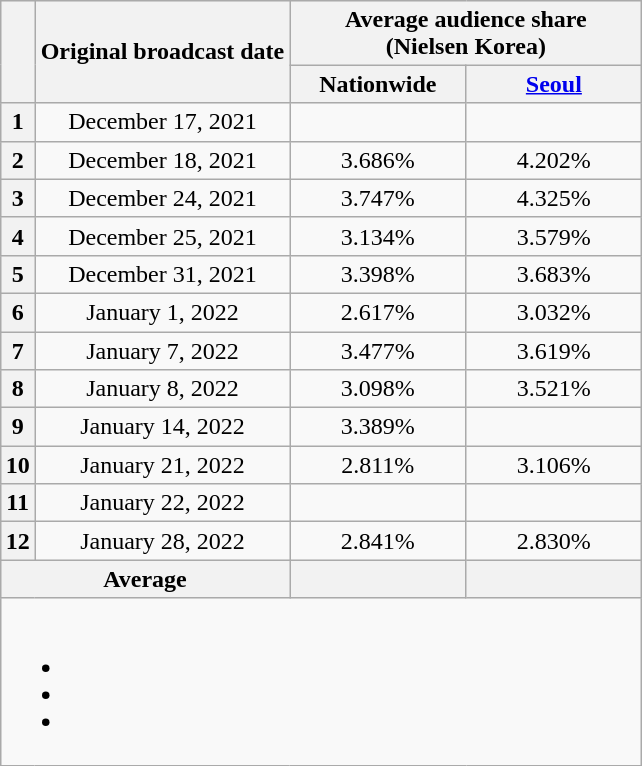<table class="wikitable" style="text-align:center; max-width:550px; margin-left: auto; margin-right: auto; border: none;">
<tr>
</tr>
<tr>
<th rowspan="2"></th>
<th rowspan="2">Original broadcast date</th>
<th colspan="2">Average audience share<br>(Nielsen Korea)</th>
</tr>
<tr>
<th width="110">Nationwide</th>
<th width="110"><a href='#'>Seoul</a></th>
</tr>
<tr>
<th>1</th>
<td>December 17, 2021</td>
<td><strong></strong> </td>
<td><strong></strong> </td>
</tr>
<tr>
<th>2</th>
<td>December 18, 2021</td>
<td>3.686% </td>
<td>4.202% </td>
</tr>
<tr>
<th>3</th>
<td>December 24, 2021</td>
<td>3.747% </td>
<td>4.325% </td>
</tr>
<tr>
<th>4</th>
<td>December 25, 2021</td>
<td>3.134% </td>
<td>3.579% </td>
</tr>
<tr>
<th>5</th>
<td>December 31, 2021</td>
<td>3.398% </td>
<td>3.683% </td>
</tr>
<tr>
<th>6</th>
<td>January 1, 2022</td>
<td>2.617% </td>
<td>3.032% </td>
</tr>
<tr>
<th>7</th>
<td>January 7, 2022</td>
<td>3.477% </td>
<td>3.619% </td>
</tr>
<tr>
<th>8</th>
<td>January 8, 2022</td>
<td>3.098% </td>
<td>3.521% </td>
</tr>
<tr>
<th>9</th>
<td>January 14, 2022</td>
<td>3.389% </td>
<td></td>
</tr>
<tr>
<th>10</th>
<td>January 21, 2022</td>
<td>2.811% </td>
<td>3.106% </td>
</tr>
<tr>
<th>11</th>
<td>January 22, 2022</td>
<td><strong></strong> </td>
<td><strong></strong> </td>
</tr>
<tr>
<th>12</th>
<td>January 28, 2022</td>
<td>2.841% </td>
<td>2.830% </td>
</tr>
<tr>
<th colspan="2">Average</th>
<th></th>
<th></th>
</tr>
<tr>
<td colspan="4"><br><ul><li></li><li></li><li></li></ul></td>
</tr>
</table>
